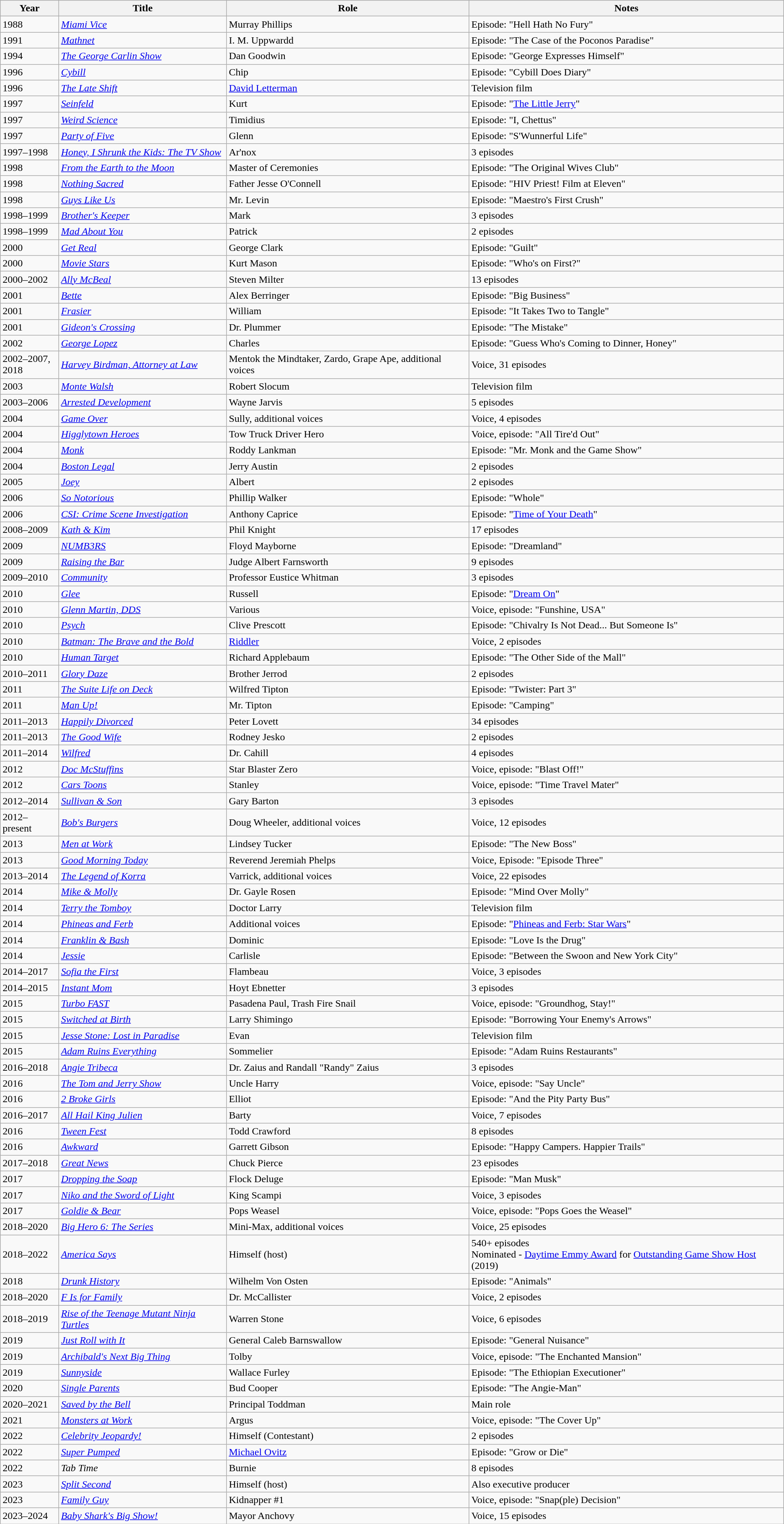<table class="wikitable sortable">
<tr>
<th>Year</th>
<th>Title</th>
<th>Role</th>
<th>Notes</th>
</tr>
<tr>
<td>1988</td>
<td><em><a href='#'>Miami Vice</a></em></td>
<td>Murray Phillips</td>
<td>Episode: "Hell Hath No Fury"</td>
</tr>
<tr>
<td>1991</td>
<td><em><a href='#'>Mathnet</a></em></td>
<td>I. M. Uppwardd</td>
<td>Episode: "The Case of the Poconos Paradise"</td>
</tr>
<tr>
<td>1994</td>
<td><em><a href='#'>The George Carlin Show</a></em></td>
<td>Dan Goodwin</td>
<td>Episode: "George Expresses Himself"</td>
</tr>
<tr>
<td>1996</td>
<td><em><a href='#'>Cybill</a></em></td>
<td>Chip</td>
<td>Episode: "Cybill Does Diary"</td>
</tr>
<tr>
<td>1996</td>
<td><em><a href='#'>The Late Shift</a></em></td>
<td><a href='#'>David Letterman</a></td>
<td>Television film</td>
</tr>
<tr>
<td>1997</td>
<td><em><a href='#'>Seinfeld</a></em></td>
<td>Kurt</td>
<td>Episode: "<a href='#'>The Little Jerry</a>"</td>
</tr>
<tr>
<td>1997</td>
<td><em><a href='#'>Weird Science</a></em></td>
<td>Timidius</td>
<td>Episode: "I, Chettus"</td>
</tr>
<tr>
<td>1997</td>
<td><em><a href='#'>Party of Five</a></em></td>
<td>Glenn</td>
<td>Episode: "S'Wunnerful Life"</td>
</tr>
<tr>
<td>1997–1998</td>
<td><em><a href='#'>Honey, I Shrunk the Kids: The TV Show</a></em></td>
<td>Ar'nox</td>
<td>3 episodes</td>
</tr>
<tr>
<td>1998</td>
<td><em><a href='#'>From the Earth to the Moon</a></em></td>
<td>Master of Ceremonies</td>
<td>Episode: "The Original Wives Club"</td>
</tr>
<tr>
<td>1998</td>
<td><em><a href='#'>Nothing Sacred</a></em></td>
<td>Father Jesse O'Connell</td>
<td>Episode: "HIV Priest! Film at Eleven"</td>
</tr>
<tr>
<td>1998</td>
<td><em><a href='#'>Guys Like Us</a></em></td>
<td>Mr. Levin</td>
<td>Episode: "Maestro's First Crush"</td>
</tr>
<tr>
<td>1998–1999</td>
<td><em><a href='#'>Brother's Keeper</a></em></td>
<td>Mark</td>
<td>3 episodes</td>
</tr>
<tr>
<td>1998–1999</td>
<td><em><a href='#'>Mad About You</a></em></td>
<td>Patrick</td>
<td>2 episodes</td>
</tr>
<tr>
<td>2000</td>
<td><em><a href='#'>Get Real</a></em></td>
<td>George Clark</td>
<td>Episode: "Guilt"</td>
</tr>
<tr>
<td>2000</td>
<td><em><a href='#'>Movie Stars</a></em></td>
<td>Kurt Mason</td>
<td>Episode: "Who's on First?"</td>
</tr>
<tr>
<td>2000–2002</td>
<td><em><a href='#'>Ally McBeal</a></em></td>
<td>Steven Milter</td>
<td>13 episodes</td>
</tr>
<tr>
<td>2001</td>
<td><em><a href='#'>Bette</a></em></td>
<td>Alex Berringer</td>
<td>Episode: "Big Business"</td>
</tr>
<tr>
<td>2001</td>
<td><em><a href='#'>Frasier</a></em></td>
<td>William</td>
<td>Episode: "It Takes Two to Tangle"</td>
</tr>
<tr>
<td>2001</td>
<td><em><a href='#'>Gideon's Crossing</a></em></td>
<td>Dr. Plummer</td>
<td>Episode: "The Mistake"</td>
</tr>
<tr>
<td>2002</td>
<td><em><a href='#'>George Lopez</a></em></td>
<td>Charles</td>
<td>Episode: "Guess Who's Coming to Dinner, Honey"</td>
</tr>
<tr>
<td>2002–2007,<br>2018</td>
<td><em><a href='#'>Harvey Birdman, Attorney at Law</a></em></td>
<td>Mentok the Mindtaker, Zardo, Grape Ape, additional voices</td>
<td>Voice, 31 episodes</td>
</tr>
<tr>
<td>2003</td>
<td><em><a href='#'>Monte Walsh</a></em></td>
<td>Robert Slocum</td>
<td>Television film</td>
</tr>
<tr>
<td>2003–2006</td>
<td><em><a href='#'>Arrested Development</a></em></td>
<td>Wayne Jarvis</td>
<td>5 episodes</td>
</tr>
<tr>
<td>2004</td>
<td><em><a href='#'>Game Over</a></em></td>
<td>Sully, additional voices</td>
<td>Voice, 4 episodes</td>
</tr>
<tr>
<td>2004</td>
<td><em><a href='#'>Higglytown Heroes</a></em></td>
<td>Tow Truck Driver Hero</td>
<td>Voice, episode: "All Tire'd Out"</td>
</tr>
<tr>
<td>2004</td>
<td><em><a href='#'>Monk</a></em></td>
<td>Roddy Lankman</td>
<td>Episode: "Mr. Monk and the Game Show"</td>
</tr>
<tr>
<td>2004</td>
<td><em><a href='#'>Boston Legal</a></em></td>
<td>Jerry Austin</td>
<td>2 episodes</td>
</tr>
<tr>
<td>2005</td>
<td><em><a href='#'>Joey</a></em></td>
<td>Albert</td>
<td>2 episodes</td>
</tr>
<tr>
<td>2006</td>
<td><em><a href='#'>So Notorious</a></em></td>
<td>Phillip Walker</td>
<td>Episode: "Whole"</td>
</tr>
<tr>
<td>2006</td>
<td><em><a href='#'>CSI: Crime Scene Investigation</a></em></td>
<td>Anthony Caprice</td>
<td>Episode: "<a href='#'>Time of Your Death</a>"</td>
</tr>
<tr>
<td>2008–2009</td>
<td><em><a href='#'>Kath & Kim</a></em></td>
<td>Phil Knight</td>
<td>17 episodes</td>
</tr>
<tr>
<td>2009</td>
<td><em><a href='#'>NUMB3RS</a></em></td>
<td>Floyd Mayborne</td>
<td>Episode: "Dreamland"</td>
</tr>
<tr>
<td>2009</td>
<td><em><a href='#'>Raising the Bar</a></em></td>
<td>Judge Albert Farnsworth</td>
<td>9 episodes</td>
</tr>
<tr>
<td>2009–2010</td>
<td><em><a href='#'>Community</a></em></td>
<td>Professor Eustice Whitman</td>
<td>3 episodes</td>
</tr>
<tr>
<td>2010</td>
<td><em><a href='#'>Glee</a></em></td>
<td>Russell</td>
<td>Episode: "<a href='#'>Dream On</a>"</td>
</tr>
<tr>
<td>2010</td>
<td><em><a href='#'>Glenn Martin, DDS</a></em></td>
<td>Various</td>
<td>Voice, episode: "Funshine, USA"</td>
</tr>
<tr>
<td>2010</td>
<td><em><a href='#'>Psych</a></em></td>
<td>Clive Prescott</td>
<td>Episode: "Chivalry Is Not Dead... But Someone Is"</td>
</tr>
<tr>
<td>2010</td>
<td><em><a href='#'>Batman: The Brave and the Bold</a></em></td>
<td><a href='#'>Riddler</a></td>
<td>Voice, 2 episodes</td>
</tr>
<tr>
<td>2010</td>
<td><em><a href='#'>Human Target</a></em></td>
<td>Richard Applebaum</td>
<td>Episode: "The Other Side of the Mall"</td>
</tr>
<tr>
<td>2010–2011</td>
<td><em><a href='#'>Glory Daze</a></em></td>
<td>Brother Jerrod</td>
<td>2 episodes</td>
</tr>
<tr>
<td>2011</td>
<td><em><a href='#'>The Suite Life on Deck</a></em></td>
<td>Wilfred Tipton</td>
<td>Episode: "Twister: Part 3"</td>
</tr>
<tr>
<td>2011</td>
<td><em><a href='#'>Man Up!</a></em></td>
<td>Mr. Tipton</td>
<td>Episode: "Camping"</td>
</tr>
<tr>
<td>2011–2013</td>
<td><em><a href='#'>Happily Divorced</a></em></td>
<td>Peter Lovett</td>
<td>34 episodes</td>
</tr>
<tr>
<td>2011–2013</td>
<td><em><a href='#'>The Good Wife</a></em></td>
<td>Rodney Jesko</td>
<td>2 episodes</td>
</tr>
<tr>
<td>2011–2014</td>
<td><em><a href='#'>Wilfred</a></em></td>
<td>Dr. Cahill</td>
<td>4 episodes</td>
</tr>
<tr>
<td>2012</td>
<td><em><a href='#'>Doc McStuffins</a></em></td>
<td>Star Blaster Zero</td>
<td>Voice, episode: "Blast Off!"</td>
</tr>
<tr>
<td>2012</td>
<td><em><a href='#'>Cars Toons</a></em></td>
<td>Stanley</td>
<td>Voice, episode: "Time Travel Mater"</td>
</tr>
<tr>
<td>2012–2014</td>
<td><em><a href='#'>Sullivan & Son</a></em></td>
<td>Gary Barton</td>
<td>3 episodes</td>
</tr>
<tr>
<td>2012–present</td>
<td><em><a href='#'>Bob's Burgers</a></em></td>
<td>Doug Wheeler, additional voices</td>
<td>Voice, 12 episodes</td>
</tr>
<tr>
<td>2013</td>
<td><em><a href='#'>Men at Work</a></em></td>
<td>Lindsey Tucker</td>
<td>Episode: "The New Boss"</td>
</tr>
<tr>
<td>2013</td>
<td><em><a href='#'>Good Morning Today</a></em></td>
<td>Reverend Jeremiah Phelps</td>
<td>Voice, Episode: "Episode Three"</td>
</tr>
<tr>
<td>2013–2014</td>
<td><em><a href='#'>The Legend of Korra</a></em></td>
<td>Varrick, additional voices</td>
<td>Voice, 22 episodes</td>
</tr>
<tr>
<td>2014</td>
<td><em><a href='#'>Mike & Molly</a></em></td>
<td>Dr. Gayle Rosen</td>
<td>Episode: "Mind Over Molly"</td>
</tr>
<tr>
<td>2014</td>
<td><em><a href='#'>Terry the Tomboy</a></em></td>
<td>Doctor Larry</td>
<td>Television film</td>
</tr>
<tr>
<td>2014</td>
<td><em><a href='#'>Phineas and Ferb</a></em></td>
<td>Additional voices</td>
<td>Episode: "<a href='#'>Phineas and Ferb: Star Wars</a>"</td>
</tr>
<tr>
<td>2014</td>
<td><em><a href='#'>Franklin & Bash</a></em></td>
<td>Dominic</td>
<td>Episode: "Love Is the Drug"</td>
</tr>
<tr>
<td>2014</td>
<td><em><a href='#'>Jessie</a></em></td>
<td>Carlisle</td>
<td>Episode: "Between the Swoon and New York City"</td>
</tr>
<tr>
<td>2014–2017</td>
<td><em><a href='#'>Sofia the First</a></em></td>
<td>Flambeau</td>
<td>Voice, 3 episodes</td>
</tr>
<tr>
<td>2014–2015</td>
<td><em><a href='#'>Instant Mom</a></em></td>
<td>Hoyt Ebnetter</td>
<td>3 episodes</td>
</tr>
<tr>
<td>2015</td>
<td><em><a href='#'>Turbo FAST</a></em></td>
<td>Pasadena Paul, Trash Fire Snail</td>
<td>Voice, episode: "Groundhog, Stay!"</td>
</tr>
<tr>
<td>2015</td>
<td><em><a href='#'>Switched at Birth</a></em></td>
<td>Larry Shimingo</td>
<td>Episode: "Borrowing Your Enemy's Arrows"</td>
</tr>
<tr>
<td>2015</td>
<td><em><a href='#'>Jesse Stone: Lost in Paradise</a></em></td>
<td>Evan</td>
<td>Television film</td>
</tr>
<tr>
<td>2015</td>
<td><em><a href='#'>Adam Ruins Everything</a></em></td>
<td>Sommelier</td>
<td>Episode: "Adam Ruins Restaurants"</td>
</tr>
<tr>
<td>2016–2018</td>
<td><em><a href='#'>Angie Tribeca</a></em></td>
<td>Dr. Zaius and Randall "Randy" Zaius</td>
<td>3 episodes</td>
</tr>
<tr>
<td>2016</td>
<td><em><a href='#'>The Tom and Jerry Show</a></em></td>
<td>Uncle Harry</td>
<td>Voice, episode: "Say Uncle"</td>
</tr>
<tr>
<td>2016</td>
<td><em><a href='#'>2 Broke Girls</a></em></td>
<td>Elliot</td>
<td>Episode: "And the Pity Party Bus"</td>
</tr>
<tr>
<td>2016–2017</td>
<td><em><a href='#'>All Hail King Julien</a></em></td>
<td>Barty</td>
<td>Voice, 7 episodes</td>
</tr>
<tr>
<td>2016</td>
<td><em><a href='#'>Tween Fest</a></em></td>
<td>Todd Crawford</td>
<td>8 episodes</td>
</tr>
<tr>
<td>2016</td>
<td><em><a href='#'>Awkward</a></em></td>
<td>Garrett Gibson</td>
<td>Episode: "Happy Campers. Happier Trails"</td>
</tr>
<tr>
<td>2017–2018</td>
<td><em><a href='#'>Great News</a></em></td>
<td>Chuck Pierce</td>
<td>23 episodes</td>
</tr>
<tr>
<td>2017</td>
<td><em><a href='#'>Dropping the Soap</a></em></td>
<td>Flock Deluge</td>
<td>Episode: "Man Musk"</td>
</tr>
<tr>
<td>2017</td>
<td><em><a href='#'>Niko and the Sword of Light</a></em></td>
<td>King Scampi</td>
<td>Voice, 3 episodes</td>
</tr>
<tr>
<td>2017</td>
<td><em><a href='#'>Goldie & Bear</a></em></td>
<td>Pops Weasel</td>
<td>Voice, episode: "Pops Goes the Weasel"</td>
</tr>
<tr>
<td>2018–2020</td>
<td><em><a href='#'>Big Hero 6: The Series</a></em></td>
<td>Mini-Max, additional voices</td>
<td>Voice, 25 episodes</td>
</tr>
<tr>
<td>2018–2022</td>
<td><em><a href='#'>America Says</a></em></td>
<td>Himself (host)</td>
<td>540+ episodes<br>Nominated - <a href='#'>Daytime Emmy Award</a> for <a href='#'>Outstanding Game Show Host</a> (2019)</td>
</tr>
<tr>
<td>2018</td>
<td><em><a href='#'>Drunk History</a></em></td>
<td>Wilhelm Von Osten</td>
<td>Episode: "Animals"</td>
</tr>
<tr>
<td>2018–2020</td>
<td><em><a href='#'>F Is for Family</a></em></td>
<td>Dr. McCallister</td>
<td>Voice, 2 episodes</td>
</tr>
<tr>
<td>2018–2019</td>
<td><em><a href='#'>Rise of the Teenage Mutant Ninja Turtles</a></em></td>
<td>Warren Stone</td>
<td>Voice, 6 episodes</td>
</tr>
<tr>
<td>2019</td>
<td><em><a href='#'>Just Roll with It</a></em></td>
<td>General Caleb Barnswallow</td>
<td>Episode: "General Nuisance"</td>
</tr>
<tr>
<td>2019</td>
<td><em><a href='#'>Archibald's Next Big Thing</a></em></td>
<td>Tolby</td>
<td>Voice, episode: "The Enchanted Mansion"</td>
</tr>
<tr>
<td>2019</td>
<td><em><a href='#'>Sunnyside</a></em></td>
<td>Wallace Furley</td>
<td>Episode: "The Ethiopian Executioner"</td>
</tr>
<tr>
<td>2020</td>
<td><em><a href='#'>Single Parents</a></em></td>
<td>Bud Cooper</td>
<td>Episode: "The Angie-Man"</td>
</tr>
<tr>
<td>2020–2021</td>
<td><em><a href='#'>Saved by the Bell</a></em></td>
<td>Principal Toddman</td>
<td>Main role</td>
</tr>
<tr>
<td>2021</td>
<td><em><a href='#'>Monsters at Work</a></em></td>
<td>Argus</td>
<td>Voice, episode: "The Cover Up"</td>
</tr>
<tr>
<td>2022</td>
<td><em><a href='#'>Celebrity Jeopardy!</a></em></td>
<td>Himself (Contestant)</td>
<td>2 episodes</td>
</tr>
<tr>
<td>2022</td>
<td><em><a href='#'>Super Pumped</a></em></td>
<td><a href='#'>Michael Ovitz</a></td>
<td>Episode: "Grow or Die"</td>
</tr>
<tr>
<td>2022</td>
<td><em>Tab Time</em></td>
<td>Burnie</td>
<td>8 episodes</td>
</tr>
<tr>
<td>2023</td>
<td><em><a href='#'>Split Second</a></em></td>
<td>Himself (host)</td>
<td>Also executive producer</td>
</tr>
<tr>
<td>2023</td>
<td><em><a href='#'>Family Guy</a></em></td>
<td>Kidnapper #1</td>
<td>Voice, episode: "Snap(ple) Decision"</td>
</tr>
<tr>
<td>2023–2024</td>
<td><em><a href='#'>Baby Shark's Big Show!</a></em></td>
<td>Mayor Anchovy</td>
<td>Voice, 15 episodes</td>
</tr>
</table>
